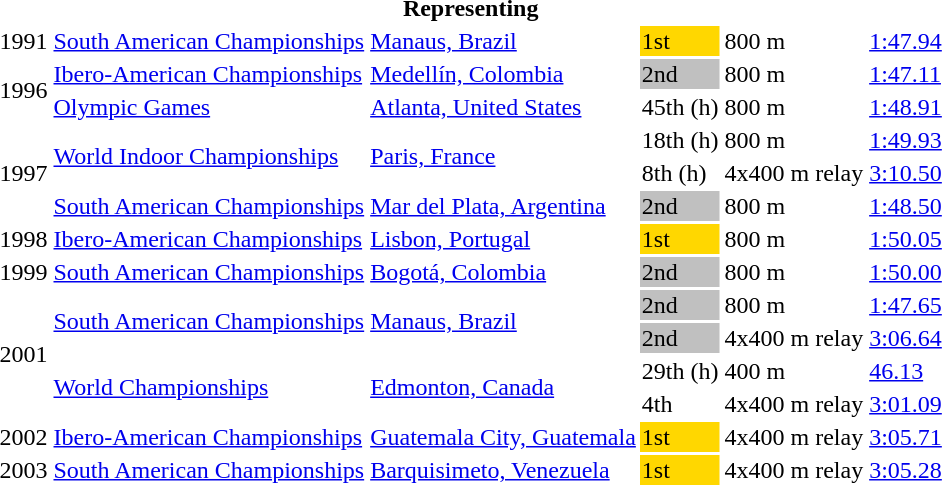<table>
<tr>
<th colspan="6">Representing </th>
</tr>
<tr>
<td>1991</td>
<td><a href='#'>South American Championships</a></td>
<td><a href='#'>Manaus, Brazil</a></td>
<td bgcolor=gold>1st</td>
<td>800 m</td>
<td><a href='#'>1:47.94</a></td>
</tr>
<tr>
<td rowspan=2>1996</td>
<td><a href='#'>Ibero-American Championships</a></td>
<td><a href='#'>Medellín, Colombia</a></td>
<td bgcolor=silver>2nd</td>
<td>800 m</td>
<td><a href='#'>1:47.11</a></td>
</tr>
<tr>
<td><a href='#'>Olympic Games</a></td>
<td><a href='#'>Atlanta, United States</a></td>
<td>45th (h)</td>
<td>800 m</td>
<td><a href='#'>1:48.91</a></td>
</tr>
<tr>
<td rowspan=3>1997</td>
<td rowspan=2><a href='#'>World Indoor Championships</a></td>
<td rowspan=2><a href='#'>Paris, France</a></td>
<td>18th (h)</td>
<td>800 m</td>
<td><a href='#'>1:49.93</a></td>
</tr>
<tr>
<td>8th (h)</td>
<td>4x400 m relay</td>
<td><a href='#'>3:10.50</a></td>
</tr>
<tr>
<td><a href='#'>South American Championships</a></td>
<td><a href='#'>Mar del Plata, Argentina</a></td>
<td bgcolor=silver>2nd</td>
<td>800 m</td>
<td><a href='#'>1:48.50</a></td>
</tr>
<tr>
<td>1998</td>
<td><a href='#'>Ibero-American Championships</a></td>
<td><a href='#'>Lisbon, Portugal</a></td>
<td bgcolor=gold>1st</td>
<td>800 m</td>
<td><a href='#'>1:50.05</a></td>
</tr>
<tr>
<td>1999</td>
<td><a href='#'>South American Championships</a></td>
<td><a href='#'>Bogotá, Colombia</a></td>
<td bgcolor=silver>2nd</td>
<td>800 m</td>
<td><a href='#'>1:50.00</a></td>
</tr>
<tr>
<td rowspan=4>2001</td>
<td rowspan=2><a href='#'>South American Championships</a></td>
<td rowspan=2><a href='#'>Manaus, Brazil</a></td>
<td bgcolor=silver>2nd</td>
<td>800 m</td>
<td><a href='#'>1:47.65</a></td>
</tr>
<tr>
<td bgcolor=silver>2nd</td>
<td>4x400 m relay</td>
<td><a href='#'>3:06.64</a></td>
</tr>
<tr>
<td rowspan=2><a href='#'>World Championships</a></td>
<td rowspan=2><a href='#'>Edmonton, Canada</a></td>
<td>29th (h)</td>
<td>400 m</td>
<td><a href='#'>46.13</a></td>
</tr>
<tr>
<td>4th</td>
<td>4x400 m relay</td>
<td><a href='#'>3:01.09</a></td>
</tr>
<tr>
<td>2002</td>
<td><a href='#'>Ibero-American Championships</a></td>
<td><a href='#'>Guatemala City, Guatemala</a></td>
<td bgcolor=gold>1st</td>
<td>4x400 m relay</td>
<td><a href='#'>3:05.71</a></td>
</tr>
<tr>
<td>2003</td>
<td><a href='#'>South American Championships</a></td>
<td><a href='#'>Barquisimeto, Venezuela</a></td>
<td bgcolor=gold>1st</td>
<td>4x400 m relay</td>
<td><a href='#'>3:05.28</a></td>
</tr>
</table>
